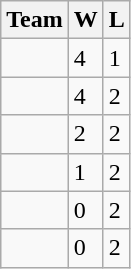<table class=wikitable>
<tr>
<th>Team</th>
<th>W</th>
<th>L</th>
</tr>
<tr>
<td></td>
<td>4</td>
<td>1</td>
</tr>
<tr>
<td></td>
<td>4</td>
<td>2</td>
</tr>
<tr>
<td></td>
<td>2</td>
<td>2</td>
</tr>
<tr>
<td></td>
<td>1</td>
<td>2</td>
</tr>
<tr>
<td></td>
<td>0</td>
<td>2</td>
</tr>
<tr>
<td></td>
<td>0</td>
<td>2</td>
</tr>
</table>
